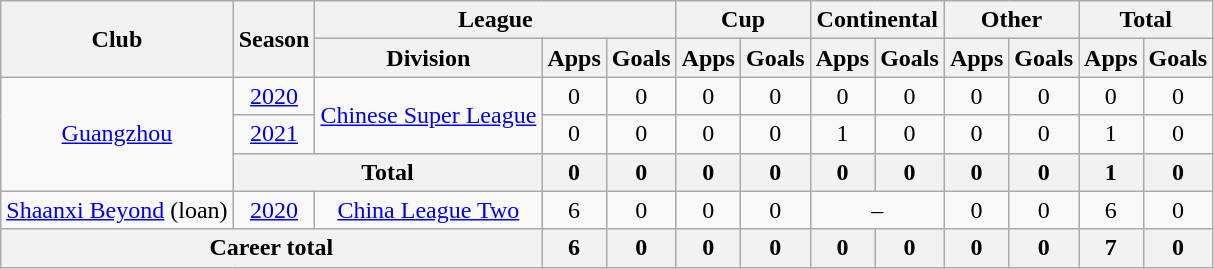<table class="wikitable" style="text-align: center">
<tr>
<th rowspan="2">Club</th>
<th rowspan="2">Season</th>
<th colspan="3">League</th>
<th colspan="2">Cup</th>
<th colspan="2">Continental</th>
<th colspan="2">Other</th>
<th colspan="2">Total</th>
</tr>
<tr>
<th>Division</th>
<th>Apps</th>
<th>Goals</th>
<th>Apps</th>
<th>Goals</th>
<th>Apps</th>
<th>Goals</th>
<th>Apps</th>
<th>Goals</th>
<th>Apps</th>
<th>Goals</th>
</tr>
<tr>
<td rowspan="3"><a href='#'>Guangzhou</a></td>
<td><a href='#'>2020</a></td>
<td rowspan="2"><a href='#'>Chinese Super League</a></td>
<td>0</td>
<td>0</td>
<td>0</td>
<td>0</td>
<td>0</td>
<td>0</td>
<td>0</td>
<td>0</td>
<td>0</td>
<td>0</td>
</tr>
<tr>
<td><a href='#'>2021</a></td>
<td>0</td>
<td>0</td>
<td>0</td>
<td>0</td>
<td>1</td>
<td>0</td>
<td>0</td>
<td>0</td>
<td>1</td>
<td>0</td>
</tr>
<tr>
<th colspan=2>Total</th>
<th>0</th>
<th>0</th>
<th>0</th>
<th>0</th>
<th>0</th>
<th>0</th>
<th>0</th>
<th>0</th>
<th>1</th>
<th>0</th>
</tr>
<tr>
<td><a href='#'>Shaanxi Beyond</a> (loan)</td>
<td><a href='#'>2020</a></td>
<td><a href='#'>China League Two</a></td>
<td>6</td>
<td>0</td>
<td>0</td>
<td>0</td>
<td colspan="2">–</td>
<td>0</td>
<td>0</td>
<td>6</td>
<td>0</td>
</tr>
<tr>
<th colspan=3>Career total</th>
<th>6</th>
<th>0</th>
<th>0</th>
<th>0</th>
<th>0</th>
<th>0</th>
<th>0</th>
<th>0</th>
<th>7</th>
<th>0</th>
</tr>
</table>
